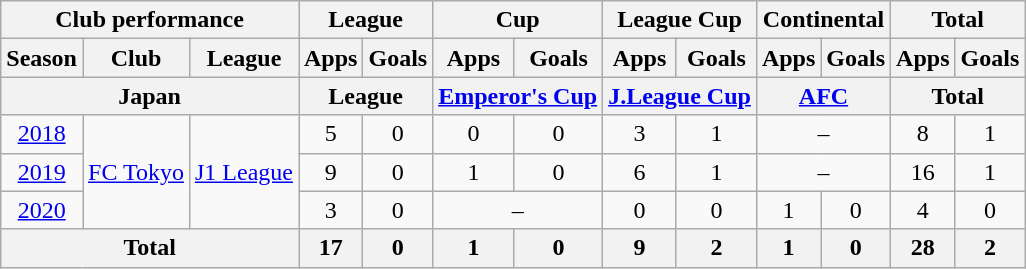<table class="wikitable" style="text-align:center;">
<tr>
<th colspan=3>Club performance</th>
<th colspan=2>League</th>
<th colspan=2>Cup</th>
<th colspan=2>League Cup</th>
<th colspan=2>Continental</th>
<th colspan=2>Total</th>
</tr>
<tr>
<th>Season</th>
<th>Club</th>
<th>League</th>
<th>Apps</th>
<th>Goals</th>
<th>Apps</th>
<th>Goals</th>
<th>Apps</th>
<th>Goals</th>
<th>Apps</th>
<th>Goals</th>
<th>Apps</th>
<th>Goals</th>
</tr>
<tr>
<th colspan=3>Japan</th>
<th colspan=2>League</th>
<th colspan=2><a href='#'>Emperor's Cup</a></th>
<th colspan=2><a href='#'>J.League Cup</a></th>
<th colspan=2><a href='#'>AFC</a></th>
<th colspan=2>Total</th>
</tr>
<tr>
<td><a href='#'>2018</a></td>
<td rowspan="3"><a href='#'>FC Tokyo</a></td>
<td rowspan="3"><a href='#'>J1 League</a></td>
<td>5</td>
<td>0</td>
<td>0</td>
<td>0</td>
<td>3</td>
<td>1</td>
<td colspan="2">–</td>
<td>8</td>
<td>1</td>
</tr>
<tr>
<td><a href='#'>2019</a></td>
<td>9</td>
<td>0</td>
<td>1</td>
<td>0</td>
<td>6</td>
<td>1</td>
<td colspan="2">–</td>
<td>16</td>
<td>1</td>
</tr>
<tr>
<td><a href='#'>2020</a></td>
<td>3</td>
<td>0</td>
<td colspan="2">–</td>
<td>0</td>
<td>0</td>
<td>1</td>
<td>0</td>
<td>4</td>
<td>0</td>
</tr>
<tr>
<th colspan=3>Total</th>
<th>17</th>
<th>0</th>
<th>1</th>
<th>0</th>
<th>9</th>
<th>2</th>
<th>1</th>
<th>0</th>
<th>28</th>
<th>2</th>
</tr>
</table>
